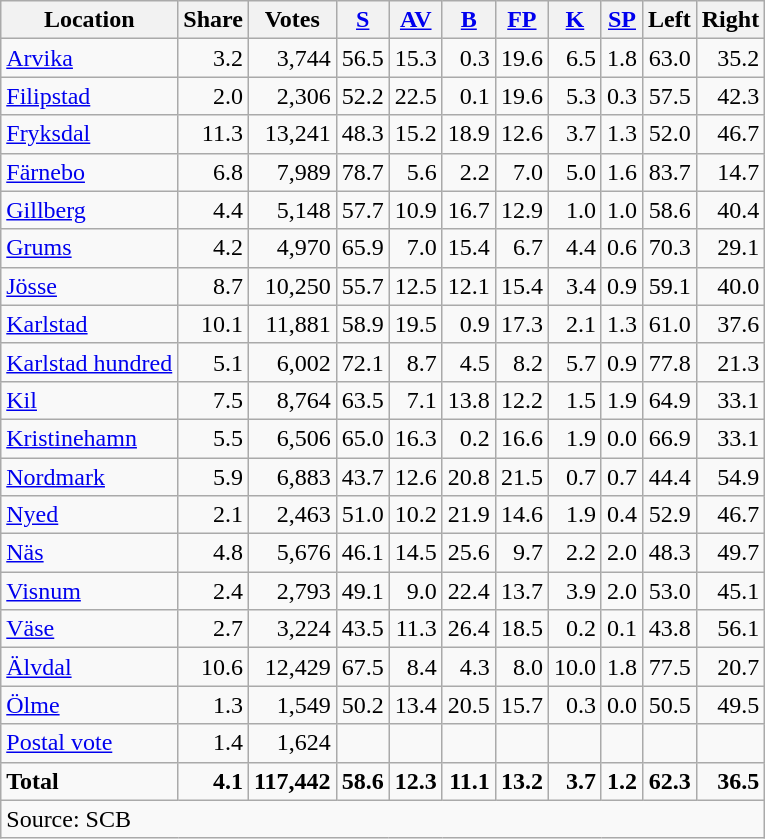<table class="wikitable sortable" style=text-align:right>
<tr>
<th>Location</th>
<th>Share</th>
<th>Votes</th>
<th><a href='#'>S</a></th>
<th><a href='#'>AV</a></th>
<th><a href='#'>B</a></th>
<th><a href='#'>FP</a></th>
<th><a href='#'>K</a></th>
<th><a href='#'>SP</a></th>
<th>Left</th>
<th>Right</th>
</tr>
<tr>
<td align=left><a href='#'>Arvika</a></td>
<td>3.2</td>
<td>3,744</td>
<td>56.5</td>
<td>15.3</td>
<td>0.3</td>
<td>19.6</td>
<td>6.5</td>
<td>1.8</td>
<td>63.0</td>
<td>35.2</td>
</tr>
<tr>
<td align=left><a href='#'>Filipstad</a></td>
<td>2.0</td>
<td>2,306</td>
<td>52.2</td>
<td>22.5</td>
<td>0.1</td>
<td>19.6</td>
<td>5.3</td>
<td>0.3</td>
<td>57.5</td>
<td>42.3</td>
</tr>
<tr>
<td align=left><a href='#'>Fryksdal</a></td>
<td>11.3</td>
<td>13,241</td>
<td>48.3</td>
<td>15.2</td>
<td>18.9</td>
<td>12.6</td>
<td>3.7</td>
<td>1.3</td>
<td>52.0</td>
<td>46.7</td>
</tr>
<tr>
<td align=left><a href='#'>Färnebo</a></td>
<td>6.8</td>
<td>7,989</td>
<td>78.7</td>
<td>5.6</td>
<td>2.2</td>
<td>7.0</td>
<td>5.0</td>
<td>1.6</td>
<td>83.7</td>
<td>14.7</td>
</tr>
<tr>
<td align=left><a href='#'>Gillberg</a></td>
<td>4.4</td>
<td>5,148</td>
<td>57.7</td>
<td>10.9</td>
<td>16.7</td>
<td>12.9</td>
<td>1.0</td>
<td>1.0</td>
<td>58.6</td>
<td>40.4</td>
</tr>
<tr>
<td align=left><a href='#'>Grums</a></td>
<td>4.2</td>
<td>4,970</td>
<td>65.9</td>
<td>7.0</td>
<td>15.4</td>
<td>6.7</td>
<td>4.4</td>
<td>0.6</td>
<td>70.3</td>
<td>29.1</td>
</tr>
<tr>
<td align=left><a href='#'>Jösse</a></td>
<td>8.7</td>
<td>10,250</td>
<td>55.7</td>
<td>12.5</td>
<td>12.1</td>
<td>15.4</td>
<td>3.4</td>
<td>0.9</td>
<td>59.1</td>
<td>40.0</td>
</tr>
<tr>
<td align=left><a href='#'>Karlstad</a></td>
<td>10.1</td>
<td>11,881</td>
<td>58.9</td>
<td>19.5</td>
<td>0.9</td>
<td>17.3</td>
<td>2.1</td>
<td>1.3</td>
<td>61.0</td>
<td>37.6</td>
</tr>
<tr>
<td align=left><a href='#'>Karlstad hundred</a></td>
<td>5.1</td>
<td>6,002</td>
<td>72.1</td>
<td>8.7</td>
<td>4.5</td>
<td>8.2</td>
<td>5.7</td>
<td>0.9</td>
<td>77.8</td>
<td>21.3</td>
</tr>
<tr>
<td align=left><a href='#'>Kil</a></td>
<td>7.5</td>
<td>8,764</td>
<td>63.5</td>
<td>7.1</td>
<td>13.8</td>
<td>12.2</td>
<td>1.5</td>
<td>1.9</td>
<td>64.9</td>
<td>33.1</td>
</tr>
<tr>
<td align=left><a href='#'>Kristinehamn</a></td>
<td>5.5</td>
<td>6,506</td>
<td>65.0</td>
<td>16.3</td>
<td>0.2</td>
<td>16.6</td>
<td>1.9</td>
<td>0.0</td>
<td>66.9</td>
<td>33.1</td>
</tr>
<tr>
<td align=left><a href='#'>Nordmark</a></td>
<td>5.9</td>
<td>6,883</td>
<td>43.7</td>
<td>12.6</td>
<td>20.8</td>
<td>21.5</td>
<td>0.7</td>
<td>0.7</td>
<td>44.4</td>
<td>54.9</td>
</tr>
<tr>
<td align=left><a href='#'>Nyed</a></td>
<td>2.1</td>
<td>2,463</td>
<td>51.0</td>
<td>10.2</td>
<td>21.9</td>
<td>14.6</td>
<td>1.9</td>
<td>0.4</td>
<td>52.9</td>
<td>46.7</td>
</tr>
<tr>
<td align=left><a href='#'>Näs</a></td>
<td>4.8</td>
<td>5,676</td>
<td>46.1</td>
<td>14.5</td>
<td>25.6</td>
<td>9.7</td>
<td>2.2</td>
<td>2.0</td>
<td>48.3</td>
<td>49.7</td>
</tr>
<tr>
<td align=left><a href='#'>Visnum</a></td>
<td>2.4</td>
<td>2,793</td>
<td>49.1</td>
<td>9.0</td>
<td>22.4</td>
<td>13.7</td>
<td>3.9</td>
<td>2.0</td>
<td>53.0</td>
<td>45.1</td>
</tr>
<tr>
<td align=left><a href='#'>Väse</a></td>
<td>2.7</td>
<td>3,224</td>
<td>43.5</td>
<td>11.3</td>
<td>26.4</td>
<td>18.5</td>
<td>0.2</td>
<td>0.1</td>
<td>43.8</td>
<td>56.1</td>
</tr>
<tr>
<td align=left><a href='#'>Älvdal</a></td>
<td>10.6</td>
<td>12,429</td>
<td>67.5</td>
<td>8.4</td>
<td>4.3</td>
<td>8.0</td>
<td>10.0</td>
<td>1.8</td>
<td>77.5</td>
<td>20.7</td>
</tr>
<tr>
<td align=left><a href='#'>Ölme</a></td>
<td>1.3</td>
<td>1,549</td>
<td>50.2</td>
<td>13.4</td>
<td>20.5</td>
<td>15.7</td>
<td>0.3</td>
<td>0.0</td>
<td>50.5</td>
<td>49.5</td>
</tr>
<tr>
<td align=left><a href='#'>Postal vote</a></td>
<td>1.4</td>
<td>1,624</td>
<td></td>
<td></td>
<td></td>
<td></td>
<td></td>
<td></td>
<td></td>
<td></td>
</tr>
<tr>
<td align=left><strong>Total</strong></td>
<td><strong>4.1</strong></td>
<td><strong>117,442</strong></td>
<td><strong>58.6</strong></td>
<td><strong>12.3</strong></td>
<td><strong>11.1</strong></td>
<td><strong>13.2</strong></td>
<td><strong>3.7</strong></td>
<td><strong>1.2</strong></td>
<td><strong>62.3</strong></td>
<td><strong>36.5</strong></td>
</tr>
<tr>
<td align=left colspan=11>Source: SCB </td>
</tr>
</table>
